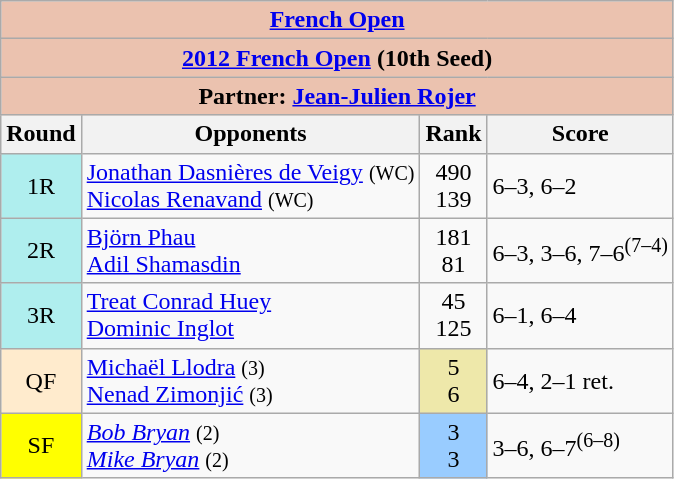<table class="wikitable nowrap">
<tr>
<th colspan=4 style="background:#ebc2af;"><a href='#'>French Open</a></th>
</tr>
<tr>
<th colspan=4 style="background:#ebc2af;"><a href='#'>2012 French Open</a> (10th Seed)</th>
</tr>
<tr>
<th colspan=4 style="background:#ebc2af;">Partner:  <a href='#'>Jean-Julien Rojer</a></th>
</tr>
<tr>
<th>Round</th>
<th>Opponents</th>
<th>Rank</th>
<th>Score</th>
</tr>
<tr>
<td align="center" style="background:#afeeee;">1R</td>
<td> <a href='#'>Jonathan Dasnières de Veigy</a> <small>(WC)</small><br>  <a href='#'>Nicolas Renavand</a> <small>(WC)</small></td>
<td align="center">490 <br> 139</td>
<td>6–3, 6–2</td>
</tr>
<tr>
<td align="center" style="background:#afeeee;">2R</td>
<td> <a href='#'>Björn Phau</a> <br>  <a href='#'>Adil Shamasdin</a></td>
<td align="center">181 <br> 81</td>
<td>6–3, 3–6, 7–6<sup>(7–4)</sup></td>
</tr>
<tr>
<td align="center" style="background:#afeeee;">3R</td>
<td> <a href='#'>Treat Conrad Huey</a> <br>  <a href='#'>Dominic Inglot</a></td>
<td align="center">45 <br> 125</td>
<td>6–1, 6–4</td>
</tr>
<tr>
<td align="center" style="background:#ffebcd;">QF</td>
<td> <a href='#'>Michaël Llodra</a>  <small>(3)</small><br> <a href='#'>Nenad Zimonjić</a> <small>(3)</small></td>
<td align="center" bgcolor=EEE8AA>5 <br> 6</td>
<td>6–4, 2–1 ret.</td>
</tr>
<tr>
<td align="center" style="background:yellow;">SF</td>
<td><em> <a href='#'>Bob Bryan</a></em>  <small>(2)</small><br> <em> <a href='#'>Mike Bryan</a></em> <small>(2)</small></td>
<td align="center" bgcolor=#99ccff>3 <br> 3</td>
<td>3–6, 6–7<sup>(6–8)</sup></td>
</tr>
</table>
